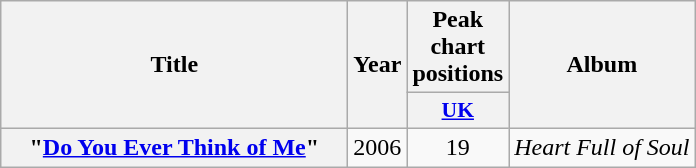<table class="wikitable plainrowheaders" style="text-align:center;" border="1">
<tr>
<th scope="col" rowspan="2" style="width:14em;">Title</th>
<th scope="col" rowspan="2">Year</th>
<th scope="col" colspan="1">Peak chart positions</th>
<th scope="col" rowspan="2">Album</th>
</tr>
<tr>
<th scope="col" style="width:3.5em;font-size:90%;"><a href='#'>UK</a><br></th>
</tr>
<tr>
<th scope="row">"<a href='#'>Do You Ever Think of Me</a>"</th>
<td>2006</td>
<td>19</td>
<td><em>Heart Full of Soul</em></td>
</tr>
</table>
